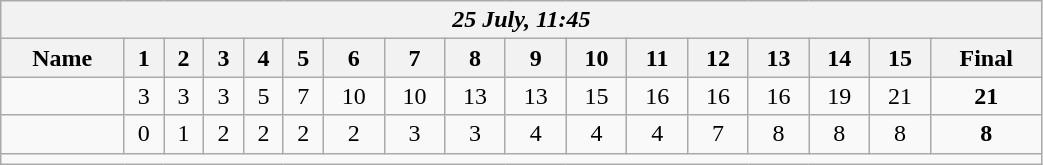<table class=wikitable style="text-align:center; width: 55%">
<tr>
<th colspan=17><em>25 July, 11:45</em></th>
</tr>
<tr>
<th>Name</th>
<th>1</th>
<th>2</th>
<th>3</th>
<th>4</th>
<th>5</th>
<th>6</th>
<th>7</th>
<th>8</th>
<th>9</th>
<th>10</th>
<th>11</th>
<th>12</th>
<th>13</th>
<th>14</th>
<th>15</th>
<th>Final</th>
</tr>
<tr>
<td align=left><strong></strong></td>
<td>3</td>
<td>3</td>
<td>3</td>
<td>5</td>
<td>7</td>
<td>10</td>
<td>10</td>
<td>13</td>
<td>13</td>
<td>15</td>
<td>16</td>
<td>16</td>
<td>16</td>
<td>19</td>
<td>21</td>
<td><strong>21</strong></td>
</tr>
<tr>
<td align=left></td>
<td>0</td>
<td>1</td>
<td>2</td>
<td>2</td>
<td>2</td>
<td>2</td>
<td>3</td>
<td>3</td>
<td>4</td>
<td>4</td>
<td>4</td>
<td>7</td>
<td>8</td>
<td>8</td>
<td>8</td>
<td><strong>8</strong></td>
</tr>
<tr>
<td colspan=17></td>
</tr>
</table>
